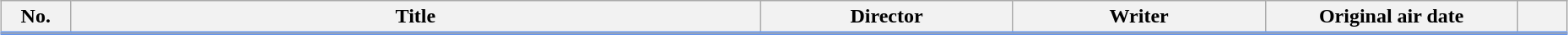<table class="wikitable" style="width:98%; margin:auto; background:#FFF;">
<tr style="border-bottom: 3px solid #6495ED;">
<th style="width:3em;">No.</th>
<th>Title</th>
<th style="width:12em;">Director</th>
<th style="width:12em;">Writer</th>
<th style="width:12em;">Original air date</th>
<th style="width:2em;"></th>
</tr>
<tr>
</tr>
</table>
